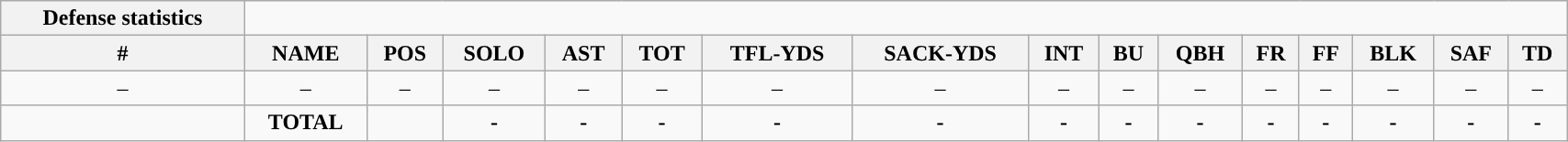<table style="width:90%; text-align:center;" class="wikitable collapsible collapsed">
<tr>
<th style="text-align:center; ">Defense statistics</th>
</tr>
<tr>
<th>#</th>
<th>NAME</th>
<th>POS</th>
<th>SOLO</th>
<th>AST</th>
<th>TOT</th>
<th>TFL-YDS</th>
<th>SACK-YDS</th>
<th>INT</th>
<th>BU</th>
<th>QBH</th>
<th>FR</th>
<th>FF</th>
<th>BLK</th>
<th>SAF</th>
<th>TD</th>
</tr>
<tr>
<td>–</td>
<td>–</td>
<td>–</td>
<td>–</td>
<td>–</td>
<td>–</td>
<td>–</td>
<td>–</td>
<td>–</td>
<td>–</td>
<td>–</td>
<td>–</td>
<td>–</td>
<td>–</td>
<td>–</td>
<td>–</td>
</tr>
<tr>
<td></td>
<td><strong>TOTAL</strong></td>
<td></td>
<td><strong>-</strong></td>
<td><strong>-</strong></td>
<td><strong>-</strong></td>
<td><strong>-</strong></td>
<td><strong>-</strong></td>
<td><strong>-</strong></td>
<td><strong>-</strong></td>
<td><strong>-</strong></td>
<td><strong>-</strong></td>
<td><strong>-</strong></td>
<td><strong>-</strong></td>
<td><strong>-</strong></td>
<td><strong>-</strong></td>
</tr>
</table>
